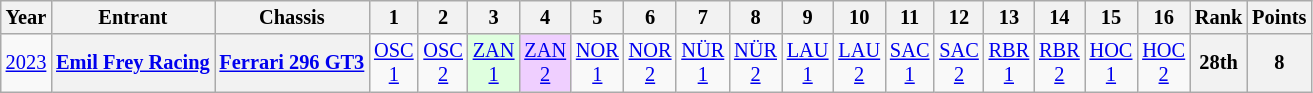<table class="wikitable" style="text-align:center; font-size:85%">
<tr>
<th>Year</th>
<th>Entrant</th>
<th>Chassis</th>
<th>1</th>
<th>2</th>
<th>3</th>
<th>4</th>
<th>5</th>
<th>6</th>
<th>7</th>
<th>8</th>
<th>9</th>
<th>10</th>
<th>11</th>
<th>12</th>
<th>13</th>
<th>14</th>
<th>15</th>
<th>16</th>
<th>Rank</th>
<th>Points</th>
</tr>
<tr>
<td><a href='#'>2023</a></td>
<th nowrap><a href='#'>Emil Frey Racing</a></th>
<th nowrap><a href='#'>Ferrari 296 GT3</a></th>
<td><a href='#'>OSC<br>1</a></td>
<td><a href='#'>OSC<br>2</a></td>
<td style="background:#DFFFDF;"><a href='#'>ZAN<br>1</a><br></td>
<td style="background:#EFCFFF;"><a href='#'>ZAN<br>2</a><br></td>
<td><a href='#'>NOR<br>1</a></td>
<td><a href='#'>NOR<br>2</a></td>
<td><a href='#'>NÜR<br>1</a></td>
<td><a href='#'>NÜR<br>2</a></td>
<td><a href='#'>LAU<br>1</a></td>
<td><a href='#'>LAU<br>2</a></td>
<td><a href='#'>SAC<br>1</a></td>
<td><a href='#'>SAC<br>2</a></td>
<td><a href='#'>RBR<br>1</a></td>
<td><a href='#'>RBR<br>2</a></td>
<td><a href='#'>HOC<br>1</a></td>
<td><a href='#'>HOC<br>2</a></td>
<th>28th</th>
<th>8</th>
</tr>
</table>
